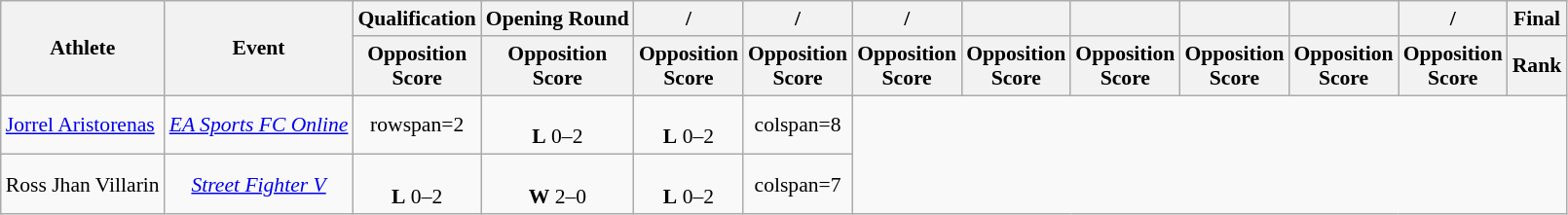<table class=wikitable style="text-align:center; font-size:90%">
<tr>
<th rowspan=2>Athlete</th>
<th rowspan=2>Event</th>
<th>Qualification</th>
<th>Opening Round</th>
<th> / </th>
<th> / </th>
<th> / </th>
<th></th>
<th></th>
<th></th>
<th></th>
<th> / </th>
<th colspan=2>Final</th>
</tr>
<tr>
<th>Opposition<br>Score</th>
<th>Opposition<br>Score</th>
<th>Opposition<br>Score</th>
<th>Opposition<br>Score</th>
<th>Opposition<br>Score</th>
<th>Opposition<br>Score</th>
<th>Opposition<br>Score</th>
<th>Opposition<br>Score</th>
<th>Opposition<br>Score</th>
<th>Opposition<br>Score</th>
<th>Rank</th>
</tr>
<tr>
<td align=left><a href='#'>Jorrel Aristorenas</a></td>
<td><em><a href='#'>EA Sports FC Online</a></em></td>
<td>rowspan=2 </td>
<td><br><strong>L</strong> 0–2</td>
<td><br><strong>L</strong> 0–2</td>
<td>colspan=8 </td>
</tr>
<tr>
<td align=left>Ross Jhan Villarin</td>
<td><em><a href='#'>Street Fighter V</a></em></td>
<td><br><strong>L</strong> 0–2</td>
<td><br><strong>W</strong> 2–0</td>
<td><br><strong>L</strong> 0–2</td>
<td>colspan=7 </td>
</tr>
</table>
